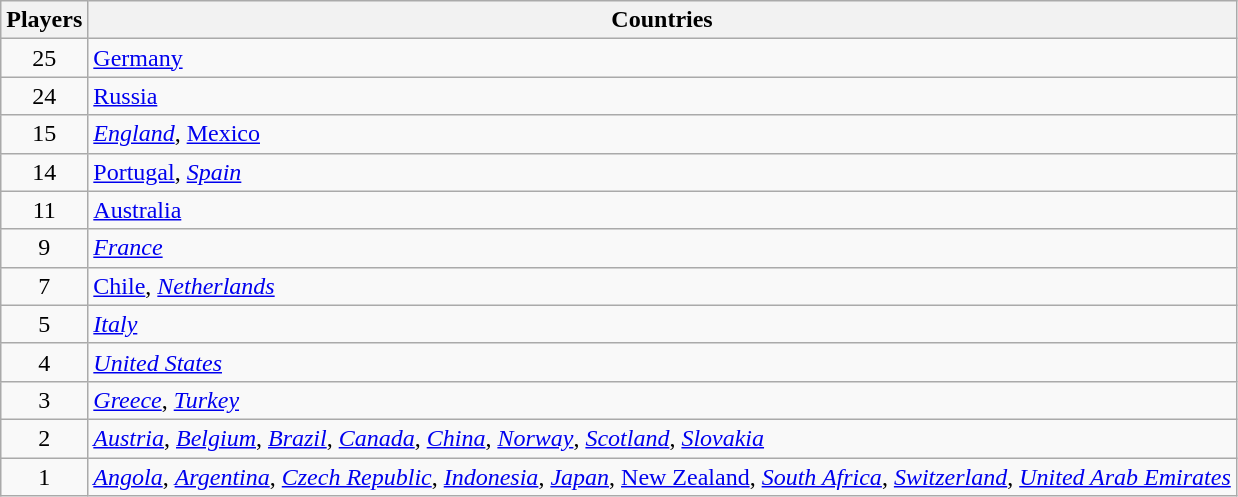<table class="wikitable">
<tr>
<th>Players</th>
<th>Countries</th>
</tr>
<tr>
<td style="text-align:center;">25</td>
<td> <a href='#'>Germany</a></td>
</tr>
<tr>
<td style="text-align:center;">24</td>
<td> <a href='#'>Russia</a></td>
</tr>
<tr>
<td style="text-align:center;">15</td>
<td> <em><a href='#'>England</a></em>,  <a href='#'>Mexico</a></td>
</tr>
<tr>
<td style="text-align:center;">14</td>
<td> <a href='#'>Portugal</a>,  <em><a href='#'>Spain</a></em></td>
</tr>
<tr>
<td style="text-align:center;">11</td>
<td> <a href='#'>Australia</a></td>
</tr>
<tr>
<td style="text-align:center;">9</td>
<td> <em><a href='#'>France</a></em></td>
</tr>
<tr>
<td style="text-align:center;">7</td>
<td> <a href='#'>Chile</a>,  <em><a href='#'>Netherlands</a></em></td>
</tr>
<tr>
<td style="text-align:center;">5</td>
<td> <em><a href='#'>Italy</a></em></td>
</tr>
<tr>
<td style="text-align:center;">4</td>
<td> <em><a href='#'>United States</a></em></td>
</tr>
<tr>
<td style="text-align:center;">3</td>
<td> <em><a href='#'>Greece</a></em>,  <em><a href='#'>Turkey</a></em></td>
</tr>
<tr>
<td style="text-align:center;">2</td>
<td> <em><a href='#'>Austria</a></em>,  <em><a href='#'>Belgium</a></em>,  <em><a href='#'>Brazil</a></em>, <em><a href='#'>Canada</a></em>,   <em><a href='#'>China</a></em>,  <em><a href='#'>Norway</a></em>,  <em><a href='#'>Scotland</a></em>,  <em><a href='#'>Slovakia</a></em></td>
</tr>
<tr>
<td style="text-align:center;">1</td>
<td> <em><a href='#'>Angola</a></em>,  <em><a href='#'>Argentina</a></em>,  <em><a href='#'>Czech Republic</a></em>,  <em><a href='#'>Indonesia</a></em>,  <em><a href='#'>Japan</a></em>,  <a href='#'>New Zealand</a>,  <em><a href='#'>South Africa</a></em>,  <em><a href='#'>Switzerland</a></em>,  <em><a href='#'>United Arab Emirates</a></em></td>
</tr>
</table>
